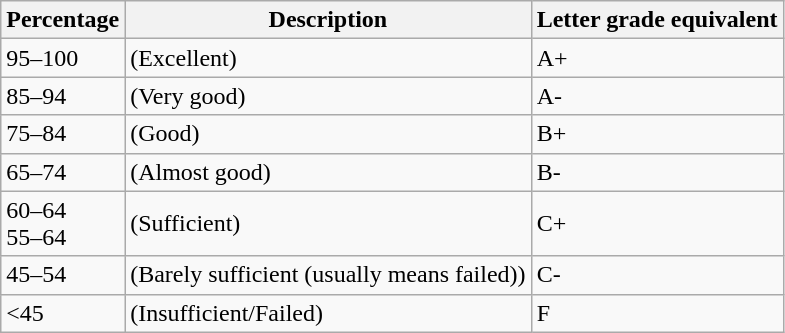<table class="wikitable">
<tr>
<th>Percentage</th>
<th>Description</th>
<th>Letter grade equivalent</th>
</tr>
<tr>
<td>95–100</td>
<td> (Excellent)</td>
<td>A+</td>
</tr>
<tr>
<td>85–94</td>
<td> (Very good)</td>
<td>A-</td>
</tr>
<tr>
<td>75–84</td>
<td> (Good)</td>
<td>B+</td>
</tr>
<tr>
<td>65–74</td>
<td> (Almost good)</td>
<td>B-</td>
</tr>
<tr>
<td>60–64 <br> 55–64</td>
<td> (Sufficient)</td>
<td>C+</td>
</tr>
<tr>
<td>45–54</td>
<td> (Barely sufficient (usually means failed))</td>
<td>C-</td>
</tr>
<tr>
<td><45</td>
<td> (Insufficient/Failed)</td>
<td>F</td>
</tr>
</table>
